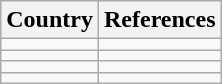<table class="wikitable" style="text-align:center">
<tr>
<th>Country</th>
<th>References</th>
</tr>
<tr>
<td align=left></td>
<td></td>
</tr>
<tr>
<td align=left></td>
<td></td>
</tr>
<tr>
<td align=left></td>
<td></td>
</tr>
<tr>
<td align=left></td>
<td></td>
</tr>
</table>
